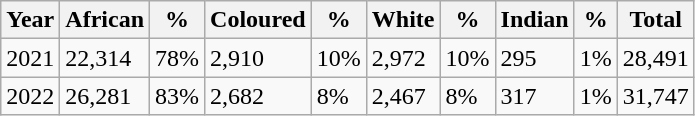<table class="wikitable sortable">
<tr>
<th>Year</th>
<th>African</th>
<th>%</th>
<th>Coloured</th>
<th>%</th>
<th>White</th>
<th>%</th>
<th>Indian</th>
<th>%</th>
<th>Total</th>
</tr>
<tr>
<td>2021</td>
<td>22,314</td>
<td>78%</td>
<td>2,910</td>
<td>10%</td>
<td>2,972</td>
<td>10%</td>
<td>295</td>
<td>1%</td>
<td>28,491</td>
</tr>
<tr>
<td>2022</td>
<td>26,281</td>
<td>83%</td>
<td>2,682</td>
<td>8%</td>
<td>2,467</td>
<td>8%</td>
<td>317</td>
<td>1%</td>
<td>31,747</td>
</tr>
</table>
